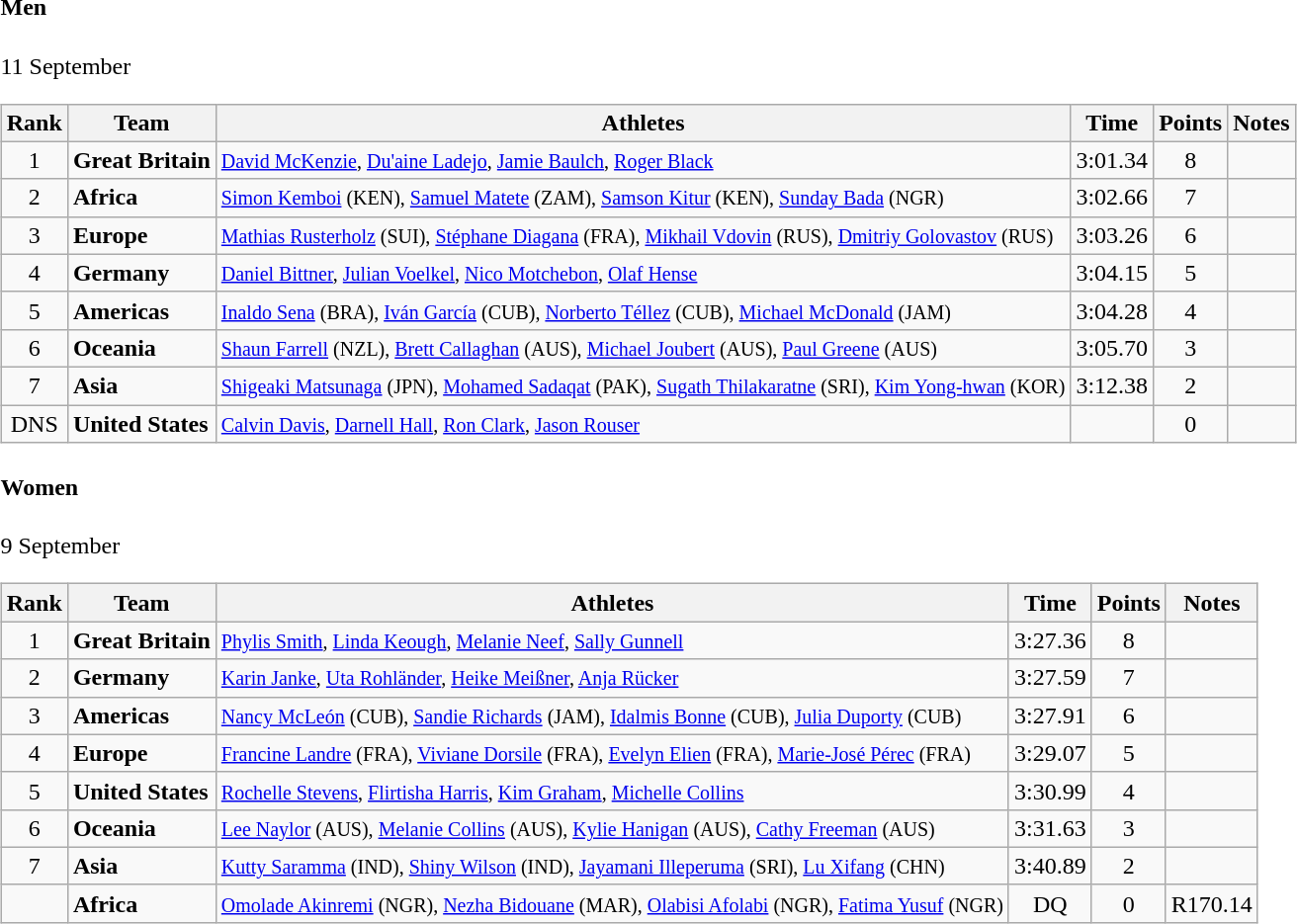<table>
<tr>
<td valign="top"><br><h4>Men</h4>11 September<table class="wikitable" style="text-align:center">
<tr>
<th>Rank</th>
<th>Team</th>
<th>Athletes</th>
<th>Time</th>
<th>Points</th>
<th>Notes</th>
</tr>
<tr>
<td>1</td>
<td align=left><strong>Great Britain</strong></td>
<td align="left"><small><a href='#'>David McKenzie</a>, <a href='#'>Du'aine Ladejo</a>, <a href='#'>Jamie Baulch</a>, <a href='#'>Roger Black</a></small></td>
<td>3:01.34</td>
<td>8</td>
<td></td>
</tr>
<tr>
<td>2</td>
<td align=left><strong>Africa</strong></td>
<td align="left"><small><a href='#'>Simon Kemboi</a> (KEN), <a href='#'>Samuel Matete</a> (ZAM), <a href='#'>Samson Kitur</a> (KEN), <a href='#'>Sunday Bada</a> (NGR)</small></td>
<td>3:02.66</td>
<td>7</td>
<td></td>
</tr>
<tr>
<td>3</td>
<td align=left><strong>Europe</strong></td>
<td align="left"><small><a href='#'>Mathias Rusterholz</a> (SUI), <a href='#'>Stéphane Diagana</a> (FRA), <a href='#'>Mikhail Vdovin</a> (RUS), <a href='#'>Dmitriy Golovastov</a> (RUS)</small></td>
<td>3:03.26</td>
<td>6</td>
<td></td>
</tr>
<tr>
<td>4</td>
<td align=left><strong>Germany</strong></td>
<td align="left"><small><a href='#'>Daniel Bittner</a>, <a href='#'>Julian Voelkel</a>, <a href='#'>Nico Motchebon</a>, <a href='#'>Olaf Hense</a></small></td>
<td>3:04.15</td>
<td>5</td>
<td></td>
</tr>
<tr>
<td>5</td>
<td align=left><strong>Americas</strong></td>
<td align="left"><small><a href='#'>Inaldo Sena</a> (BRA), <a href='#'>Iván García</a> (CUB), <a href='#'>Norberto Téllez</a> (CUB), <a href='#'>Michael McDonald</a> (JAM)</small></td>
<td>3:04.28</td>
<td>4</td>
<td></td>
</tr>
<tr>
<td>6</td>
<td align=left><strong>Oceania</strong></td>
<td align="left"><small><a href='#'>Shaun Farrell</a> (NZL), <a href='#'>Brett Callaghan</a> (AUS), <a href='#'>Michael Joubert</a> (AUS), <a href='#'>Paul Greene</a> (AUS)</small></td>
<td>3:05.70</td>
<td>3</td>
<td></td>
</tr>
<tr>
<td>7</td>
<td align=left><strong>Asia</strong></td>
<td align="left"><small><a href='#'>Shigeaki Matsunaga</a> (JPN), <a href='#'>Mohamed Sadaqat</a> (PAK), <a href='#'>Sugath Thilakaratne</a> (SRI), <a href='#'>Kim Yong-hwan</a> (KOR)</small></td>
<td>3:12.38</td>
<td>2</td>
<td></td>
</tr>
<tr>
<td>DNS</td>
<td align=left><strong>United States</strong></td>
<td align="left"><small><a href='#'>Calvin Davis</a>, <a href='#'>Darnell Hall</a>, <a href='#'>Ron Clark</a>, <a href='#'>Jason Rouser</a></small></td>
<td></td>
<td>0</td>
<td></td>
</tr>
</table>
<h4>Women</h4>9 September<table class="wikitable" style="text-align:center">
<tr>
<th>Rank</th>
<th>Team</th>
<th>Athletes</th>
<th>Time</th>
<th>Points</th>
<th>Notes</th>
</tr>
<tr>
<td>1</td>
<td align=left><strong>Great Britain</strong></td>
<td align="left"><small><a href='#'>Phylis Smith</a>, <a href='#'>Linda Keough</a>, <a href='#'>Melanie Neef</a>, <a href='#'>Sally Gunnell</a></small></td>
<td>3:27.36</td>
<td>8</td>
<td></td>
</tr>
<tr>
<td>2</td>
<td align=left><strong>Germany</strong></td>
<td align="left"><small><a href='#'>Karin Janke</a>, <a href='#'>Uta Rohländer</a>, <a href='#'>Heike Meißner</a>, <a href='#'>Anja Rücker</a></small></td>
<td>3:27.59</td>
<td>7</td>
<td></td>
</tr>
<tr>
<td>3</td>
<td align=left><strong>Americas</strong></td>
<td align="left"><small><a href='#'>Nancy McLeón</a> (CUB), <a href='#'>Sandie Richards</a> (JAM), <a href='#'>Idalmis Bonne</a> (CUB), <a href='#'>Julia Duporty</a> (CUB)</small></td>
<td>3:27.91</td>
<td>6</td>
<td></td>
</tr>
<tr>
<td>4</td>
<td align=left><strong>Europe</strong></td>
<td align="left"><small><a href='#'>Francine Landre</a> (FRA), <a href='#'>Viviane Dorsile</a> (FRA), <a href='#'>Evelyn Elien</a> (FRA), <a href='#'>Marie-José Pérec</a> (FRA)</small></td>
<td>3:29.07</td>
<td>5</td>
<td></td>
</tr>
<tr>
<td>5</td>
<td align=left><strong>United States</strong></td>
<td align="left"><small><a href='#'>Rochelle Stevens</a>, <a href='#'>Flirtisha Harris</a>, <a href='#'>Kim Graham</a>, <a href='#'>Michelle Collins</a></small></td>
<td>3:30.99</td>
<td>4</td>
<td></td>
</tr>
<tr>
<td>6</td>
<td align=left><strong>Oceania</strong></td>
<td align="left"><small><a href='#'>Lee Naylor</a> (AUS), <a href='#'>Melanie Collins</a> (AUS), <a href='#'>Kylie Hanigan</a> (AUS), <a href='#'>Cathy Freeman</a> (AUS)</small></td>
<td>3:31.63</td>
<td>3</td>
<td></td>
</tr>
<tr>
<td>7</td>
<td align=left><strong>Asia</strong></td>
<td align="left"><small><a href='#'>Kutty Saramma</a> (IND), <a href='#'>Shiny Wilson</a> (IND), <a href='#'>Jayamani Illeperuma</a> (SRI), <a href='#'>Lu Xifang</a> (CHN)</small></td>
<td>3:40.89</td>
<td>2</td>
<td></td>
</tr>
<tr>
<td></td>
<td align=left><strong>Africa</strong></td>
<td align="left"><small><a href='#'>Omolade Akinremi</a> (NGR), <a href='#'>Nezha Bidouane</a> (MAR), <a href='#'>Olabisi Afolabi</a> (NGR), <a href='#'>Fatima Yusuf</a> (NGR)</small></td>
<td>DQ</td>
<td>0</td>
<td>R170.14</td>
</tr>
</table>
</td>
</tr>
</table>
